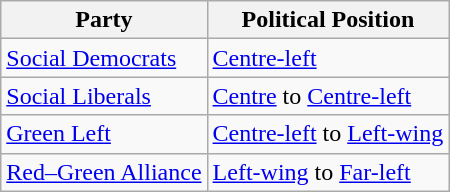<table class="wikitable mw-collapsible mw-collapsed">
<tr>
<th>Party</th>
<th>Political Position</th>
</tr>
<tr>
<td><a href='#'>Social Democrats</a></td>
<td><a href='#'>Centre-left</a></td>
</tr>
<tr>
<td><a href='#'>Social Liberals</a></td>
<td><a href='#'>Centre</a> to <a href='#'>Centre-left</a></td>
</tr>
<tr>
<td><a href='#'>Green Left</a></td>
<td><a href='#'>Centre-left</a> to <a href='#'>Left-wing</a></td>
</tr>
<tr>
<td><a href='#'>Red–Green Alliance</a></td>
<td><a href='#'>Left-wing</a> to <a href='#'>Far-left</a></td>
</tr>
</table>
